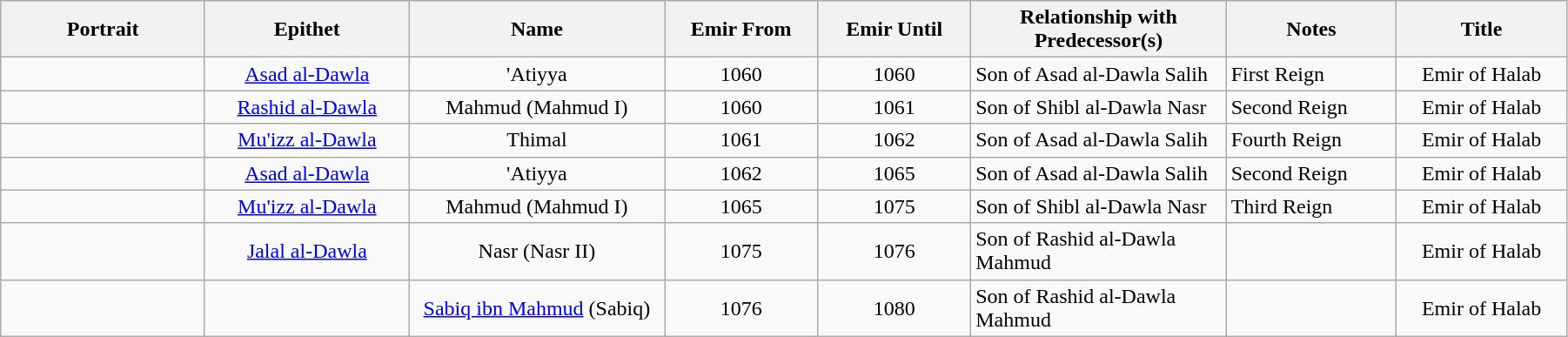<table width=95% class="wikitable">
<tr>
<th width=12%>Portrait</th>
<th width=12%>Epithet</th>
<th width=15%>Name</th>
<th width=9%>Emir From</th>
<th width=9%>Emir Until</th>
<th width=15%>Relationship with Predecessor(s)</th>
<th width=10%>Notes</th>
<th width=10%>Title</th>
</tr>
<tr>
<td align="center"></td>
<td align="center"><a href='#'>Asad al-Dawla</a></td>
<td align="center">'Atiyya</td>
<td align="center">1060</td>
<td align="center">1060</td>
<td>Son of Asad al-Dawla Salih</td>
<td>First Reign</td>
<td align="center">Emir of Halab</td>
</tr>
<tr>
<td align="center"></td>
<td align="center"><a href='#'>Rashid al-Dawla</a></td>
<td align="center">Mahmud (Mahmud I)</td>
<td align="center">1060</td>
<td align="center">1061</td>
<td>Son of Shibl al-Dawla Nasr</td>
<td>Second Reign</td>
<td align="center">Emir of Halab</td>
</tr>
<tr>
<td align="center"></td>
<td align="center"><a href='#'>Mu'izz al-Dawla</a></td>
<td align="center">Thimal</td>
<td align="center">1061</td>
<td align="center">1062</td>
<td>Son of Asad al-Dawla Salih</td>
<td>Fourth Reign</td>
<td align="center">Emir of Halab</td>
</tr>
<tr>
<td align="center"></td>
<td align="center"><a href='#'>Asad al-Dawla</a></td>
<td align="center">'Atiyya</td>
<td align="center">1062</td>
<td align="center">1065</td>
<td>Son of Asad al-Dawla Salih</td>
<td>Second Reign</td>
<td align="center">Emir of Halab</td>
</tr>
<tr>
<td align="center"></td>
<td align="center"><a href='#'>Mu'izz al-Dawla</a></td>
<td align="center">Mahmud (Mahmud I)</td>
<td align="center">1065</td>
<td align="center">1075</td>
<td>Son of Shibl al-Dawla Nasr</td>
<td>Third Reign</td>
<td align="center">Emir of Halab</td>
</tr>
<tr>
<td align="center"></td>
<td align="center"><a href='#'>Jalal al-Dawla</a></td>
<td align="center">Nasr (Nasr II)</td>
<td align="center">1075</td>
<td align="center">1076</td>
<td>Son of Rashid al-Dawla Mahmud</td>
<td></td>
<td align="center">Emir of Halab</td>
</tr>
<tr>
<td align="center"></td>
<td align="center"></td>
<td align="center"><a href='#'>Sabiq ibn Mahmud</a> (Sabiq)</td>
<td align="center">1076</td>
<td align="center">1080</td>
<td>Son of Rashid al-Dawla Mahmud</td>
<td></td>
<td align="center">Emir of Halab</td>
</tr>
</table>
